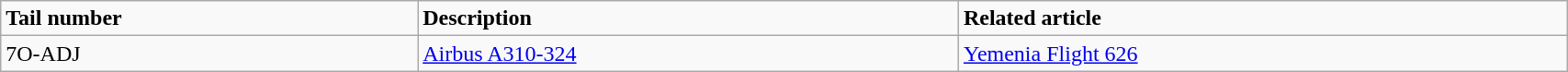<table class="wikitable" width="90%">
<tr>
<td><strong>Tail number</strong></td>
<td><strong>Description</strong></td>
<td><strong>Related article</strong></td>
</tr>
<tr>
<td>7O-ADJ</td>
<td><a href='#'>Airbus A310-324</a></td>
<td><a href='#'>Yemenia Flight 626</a></td>
</tr>
</table>
